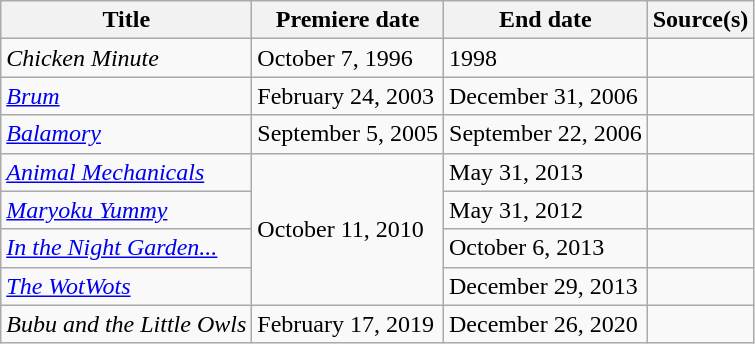<table class="wikitable sortable">
<tr>
<th>Title</th>
<th>Premiere date</th>
<th>End date</th>
<th>Source(s)</th>
</tr>
<tr>
<td><em>Chicken Minute</em></td>
<td>October 7, 1996</td>
<td>1998</td>
<td></td>
</tr>
<tr>
<td><em><a href='#'>Brum</a></em></td>
<td>February 24, 2003</td>
<td>December 31, 2006</td>
<td></td>
</tr>
<tr>
<td><em><a href='#'>Balamory</a></em></td>
<td>September 5, 2005</td>
<td>September 22, 2006</td>
<td></td>
</tr>
<tr>
<td><em><a href='#'>Animal Mechanicals</a></em></td>
<td rowspan=4>October 11, 2010</td>
<td>May 31, 2013</td>
<td></td>
</tr>
<tr>
<td><em><a href='#'>Maryoku Yummy</a></em></td>
<td>May 31, 2012</td>
<td></td>
</tr>
<tr>
<td><em><a href='#'>In the Night Garden...</a></em></td>
<td>October 6, 2013</td>
<td></td>
</tr>
<tr>
<td><em><a href='#'>The WotWots</a></em></td>
<td>December 29, 2013</td>
<td></td>
</tr>
<tr>
<td><em>Bubu and the Little Owls</em></td>
<td>February 17, 2019</td>
<td>December 26, 2020</td>
<td></td>
</tr>
</table>
